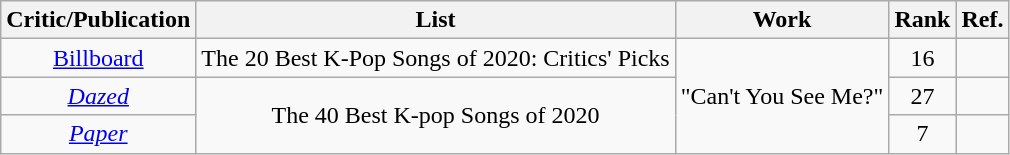<table class="sortable wikitable" style="text-align:center">
<tr>
<th>Critic/Publication</th>
<th>List</th>
<th>Work</th>
<th>Rank</th>
<th class="unsortable">Ref.</th>
</tr>
<tr>
<td><a href='#'>Billboard</a></td>
<td>The 20 Best K-Pop Songs of 2020: Critics' Picks</td>
<td rowspan="3">"Can't You See Me?"</td>
<td>16</td>
<td></td>
</tr>
<tr>
<td><em><a href='#'>Dazed</a></em></td>
<td rowspan="2">The 40 Best K-pop Songs of 2020</td>
<td>27</td>
<td></td>
</tr>
<tr>
<td><em><a href='#'>Paper</a></em></td>
<td>7</td>
<td></td>
</tr>
</table>
